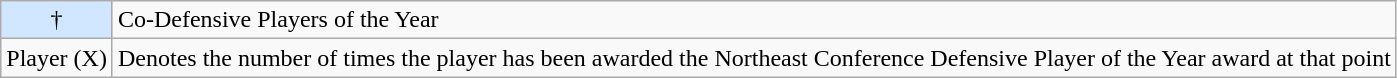<table class="wikitable">
<tr>
<td style="background-color:#D0E7FF;" align="center">†</td>
<td>Co-Defensive Players of the Year</td>
</tr>
<tr>
<td>Player (X)</td>
<td>Denotes the number of times the player has been awarded the Northeast Conference Defensive Player of the Year award at that point</td>
</tr>
</table>
